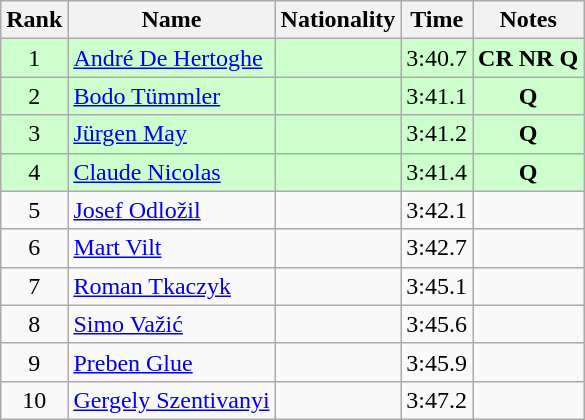<table class="wikitable sortable" style="text-align:center">
<tr>
<th>Rank</th>
<th>Name</th>
<th>Nationality</th>
<th>Time</th>
<th>Notes</th>
</tr>
<tr bgcolor=ccffcc>
<td>1</td>
<td align=left><a href='#'>André De Hertoghe</a></td>
<td align=left></td>
<td>3:40.7</td>
<td><strong>CR NR Q</strong></td>
</tr>
<tr bgcolor=ccffcc>
<td>2</td>
<td align=left><a href='#'>Bodo Tümmler</a></td>
<td align=left></td>
<td>3:41.1</td>
<td><strong>Q</strong></td>
</tr>
<tr bgcolor=ccffcc>
<td>3</td>
<td align=left><a href='#'>Jürgen May</a></td>
<td align=left></td>
<td>3:41.2</td>
<td><strong>Q</strong></td>
</tr>
<tr bgcolor=ccffcc>
<td>4</td>
<td align=left><a href='#'>Claude Nicolas</a></td>
<td align=left></td>
<td>3:41.4</td>
<td><strong>Q</strong></td>
</tr>
<tr>
<td>5</td>
<td align=left><a href='#'>Josef Odložil</a></td>
<td align=left></td>
<td>3:42.1</td>
<td></td>
</tr>
<tr>
<td>6</td>
<td align=left><a href='#'>Mart Vilt</a></td>
<td align=left></td>
<td>3:42.7</td>
<td></td>
</tr>
<tr>
<td>7</td>
<td align=left><a href='#'>Roman Tkaczyk</a></td>
<td align=left></td>
<td>3:45.1</td>
<td></td>
</tr>
<tr>
<td>8</td>
<td align=left><a href='#'>Simo Važić</a></td>
<td align=left></td>
<td>3:45.6</td>
<td></td>
</tr>
<tr>
<td>9</td>
<td align=left><a href='#'>Preben Glue</a></td>
<td align=left></td>
<td>3:45.9</td>
<td></td>
</tr>
<tr>
<td>10</td>
<td align=left><a href='#'>Gergely Szentivanyi</a></td>
<td align=left></td>
<td>3:47.2</td>
<td></td>
</tr>
</table>
